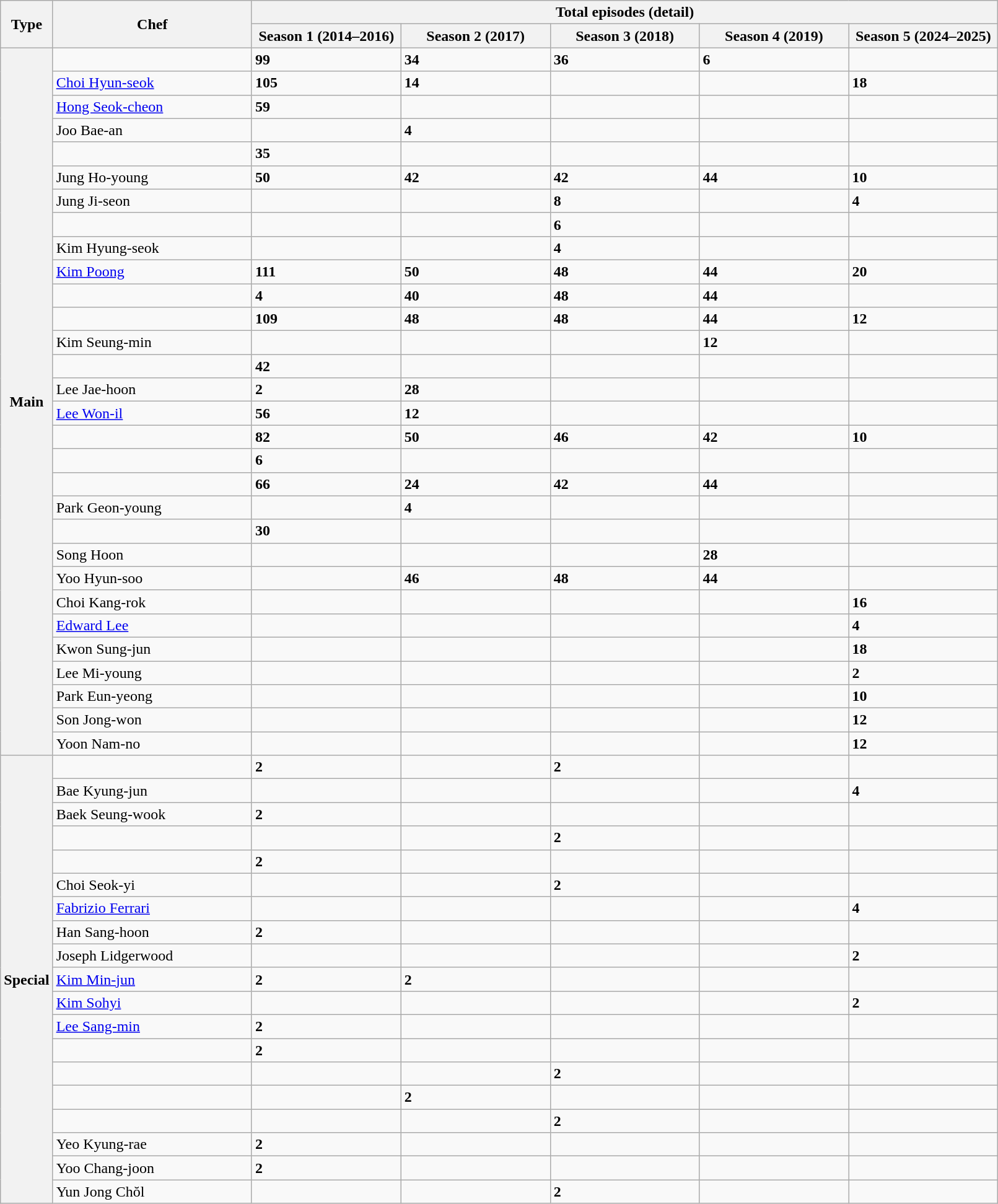<table class="wikitable sortable" style="width:85%;">
<tr>
<th width="5%" rowspan="2">Type</th>
<th data-sort-type="text" width="20%" rowspan="2">Chef</th>
<th width="60%" colspan="5">Total episodes (detail)</th>
</tr>
<tr>
<th data-sort-type="number" width="15%">Season 1 (2014–2016)</th>
<th data-sort-type="number" width="15%">Season 2 (2017)</th>
<th data-sort-type="number" width="15%">Season 3 (2018)</th>
<th data-sort-type="number" width="15%">Season 4 (2019)</th>
<th data-sort-type="number" width="15%">Season 5 (2024–2025)</th>
</tr>
<tr>
<th rowspan=30>Main</th>
<td></td>
<td><strong>99</strong> </td>
<td><strong>34</strong> </td>
<td><strong>36</strong> </td>
<td><strong>6</strong> </td>
<td></td>
</tr>
<tr>
<td><a href='#'>Choi Hyun-seok</a></td>
<td><strong>105</strong> </td>
<td><strong>14</strong> </td>
<td></td>
<td></td>
<td><strong>18</strong> </td>
</tr>
<tr>
<td><a href='#'>Hong Seok-cheon</a></td>
<td><strong>59</strong> </td>
<td></td>
<td></td>
<td></td>
<td></td>
</tr>
<tr>
<td>Joo Bae-an</td>
<td></td>
<td><strong>4</strong> </td>
<td></td>
<td></td>
<td></td>
</tr>
<tr>
<td></td>
<td><strong>35</strong> </td>
<td></td>
<td></td>
<td></td>
<td></td>
</tr>
<tr>
<td>Jung Ho-young</td>
<td><strong>50</strong> </td>
<td><strong>42</strong> </td>
<td><strong>42</strong> </td>
<td><strong>44</strong> </td>
<td><strong>10</strong> </td>
</tr>
<tr>
<td>Jung Ji-seon</td>
<td></td>
<td></td>
<td><strong>8</strong> </td>
<td></td>
<td><strong>4</strong> </td>
</tr>
<tr>
<td></td>
<td></td>
<td></td>
<td><strong>6</strong> </td>
<td></td>
<td></td>
</tr>
<tr>
<td>Kim Hyung-seok</td>
<td></td>
<td></td>
<td><strong>4</strong> </td>
<td></td>
<td></td>
</tr>
<tr>
<td><a href='#'>Kim Poong</a></td>
<td><strong>111</strong> </td>
<td><strong>50</strong> </td>
<td><strong>48</strong> </td>
<td><strong>44</strong>  </td>
<td><strong>20</strong> </td>
</tr>
<tr>
<td></td>
<td><strong>4</strong> </td>
<td><strong>40</strong> </td>
<td><strong>48</strong> </td>
<td><strong>44</strong> </td>
<td></td>
</tr>
<tr>
<td></td>
<td><strong>109</strong> </td>
<td><strong>48</strong> </td>
<td><strong>48</strong> </td>
<td><strong>44</strong> </td>
<td><strong>12</strong> </td>
</tr>
<tr>
<td>Kim Seung-min<br></td>
<td></td>
<td></td>
<td></td>
<td><strong>12</strong> </td>
<td></td>
</tr>
<tr>
<td></td>
<td><strong>42</strong> </td>
<td></td>
<td></td>
<td></td>
<td></td>
</tr>
<tr>
<td>Lee Jae-hoon</td>
<td><strong>2</strong> </td>
<td><strong>28</strong> </td>
<td></td>
<td></td>
<td></td>
</tr>
<tr>
<td><a href='#'>Lee Won-il</a></td>
<td><strong>56</strong> </td>
<td><strong>12</strong> </td>
<td></td>
<td></td>
<td></td>
</tr>
<tr>
<td></td>
<td><strong>82</strong> </td>
<td><strong>50</strong> </td>
<td><strong>46</strong> </td>
<td><strong>42</strong> </td>
<td><strong>10</strong> </td>
</tr>
<tr>
<td></td>
<td><strong>6</strong> </td>
<td></td>
<td></td>
<td></td>
<td></td>
</tr>
<tr>
<td></td>
<td><strong>66</strong> </td>
<td><strong>24</strong> </td>
<td><strong>42</strong> </td>
<td><strong>44</strong> </td>
<td></td>
</tr>
<tr>
<td>Park Geon-young</td>
<td></td>
<td><strong>4</strong> </td>
<td></td>
<td></td>
<td></td>
</tr>
<tr>
<td></td>
<td><strong>30</strong> </td>
<td></td>
<td></td>
<td></td>
<td></td>
</tr>
<tr>
<td>Song Hoon</td>
<td></td>
<td></td>
<td></td>
<td><strong>28</strong> </td>
<td></td>
</tr>
<tr>
<td>Yoo Hyun-soo</td>
<td></td>
<td><strong>46</strong> </td>
<td><strong>48</strong> </td>
<td><strong>44</strong> </td>
<td></td>
</tr>
<tr>
<td>Choi Kang-rok</td>
<td></td>
<td></td>
<td></td>
<td></td>
<td><strong>16</strong> </td>
</tr>
<tr>
<td> <a href='#'>Edward Lee</a></td>
<td></td>
<td></td>
<td></td>
<td></td>
<td><strong>4</strong> </td>
</tr>
<tr>
<td>Kwon Sung-jun</td>
<td></td>
<td></td>
<td></td>
<td></td>
<td><strong>18</strong> </td>
</tr>
<tr>
<td>Lee Mi-young</td>
<td></td>
<td></td>
<td></td>
<td></td>
<td><strong>2</strong> </td>
</tr>
<tr>
<td>Park Eun-yeong</td>
<td></td>
<td></td>
<td></td>
<td></td>
<td><strong>10</strong> </td>
</tr>
<tr>
<td>Son Jong-won</td>
<td></td>
<td></td>
<td></td>
<td></td>
<td><strong>12</strong> </td>
</tr>
<tr>
<td>Yoon Nam-no</td>
<td></td>
<td></td>
<td></td>
<td></td>
<td><strong>12</strong> </td>
</tr>
<tr>
<th rowspan=19>Special</th>
<td></td>
<td><strong>2</strong> </td>
<td></td>
<td><strong>2</strong> </td>
<td></td>
<td></td>
</tr>
<tr>
<td>Bae Kyung-jun</td>
<td></td>
<td></td>
<td></td>
<td></td>
<td><strong>4</strong> </td>
</tr>
<tr>
<td>Baek Seung-wook</td>
<td><strong>2</strong> </td>
<td></td>
<td></td>
<td></td>
<td></td>
</tr>
<tr>
<td></td>
<td></td>
<td></td>
<td><strong>2</strong> </td>
<td></td>
<td></td>
</tr>
<tr>
<td></td>
<td><strong>2</strong> </td>
<td></td>
<td></td>
<td></td>
<td></td>
</tr>
<tr>
<td>Choi Seok-yi</td>
<td></td>
<td></td>
<td><strong>2</strong> </td>
<td></td>
<td></td>
</tr>
<tr>
<td> <a href='#'>Fabrizio Ferrari</a></td>
<td></td>
<td></td>
<td></td>
<td></td>
<td><strong>4</strong> </td>
</tr>
<tr>
<td>Han Sang-hoon<br></td>
<td><strong>2</strong> </td>
<td></td>
<td></td>
<td></td>
<td></td>
</tr>
<tr>
<td> Joseph Lidgerwood</td>
<td></td>
<td></td>
<td></td>
<td></td>
<td><strong>2</strong> </td>
</tr>
<tr>
<td><a href='#'>Kim Min-jun</a></td>
<td><strong>2</strong> </td>
<td><strong>2</strong> </td>
<td></td>
<td></td>
<td></td>
</tr>
<tr>
<td><a href='#'>Kim Sohyi</a></td>
<td></td>
<td></td>
<td></td>
<td></td>
<td><strong>2</strong> </td>
</tr>
<tr>
<td><a href='#'>Lee Sang-min</a></td>
<td><strong>2</strong> </td>
<td></td>
<td></td>
<td></td>
<td></td>
</tr>
<tr>
<td><br></td>
<td><strong>2</strong> </td>
<td></td>
<td></td>
<td></td>
<td></td>
</tr>
<tr>
<td></td>
<td></td>
<td></td>
<td><strong>2</strong> </td>
<td></td>
<td></td>
</tr>
<tr>
<td></td>
<td></td>
<td><strong>2</strong> </td>
<td></td>
<td></td>
<td></td>
</tr>
<tr>
<td></td>
<td></td>
<td></td>
<td><strong>2</strong> </td>
<td></td>
<td></td>
</tr>
<tr>
<td>Yeo Kyung-rae</td>
<td><strong>2</strong> </td>
<td></td>
<td></td>
<td></td>
<td></td>
</tr>
<tr>
<td>Yoo Chang-joon<br></td>
<td><strong>2</strong> </td>
<td></td>
<td></td>
<td></td>
<td></td>
</tr>
<tr>
<td> Yun Jong Chŏl</td>
<td></td>
<td></td>
<td><strong>2</strong> </td>
<td></td>
<td></td>
</tr>
</table>
